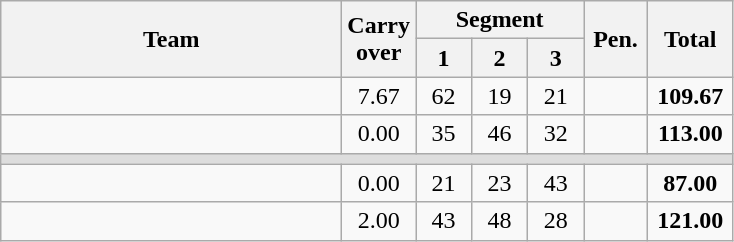<table class=wikitable style="text-align:center">
<tr>
<th rowspan="2" width=220>Team</th>
<th rowspan=2 width=40>Carry over</th>
<th colspan=3>Segment</th>
<th rowspan=2 width=35>Pen.</th>
<th rowspan=2 width=50>Total</th>
</tr>
<tr>
<th width=30>1</th>
<th width=30>2</th>
<th width=30>3</th>
</tr>
<tr>
<td align=left></td>
<td>7.67</td>
<td>62</td>
<td>19</td>
<td>21</td>
<td></td>
<td><strong>109.67</strong></td>
</tr>
<tr>
<td align=left><strong></strong></td>
<td>0.00</td>
<td>35</td>
<td>46</td>
<td>32</td>
<td></td>
<td><strong>113.00</strong></td>
</tr>
<tr style="background:#DDDDDD;">
<td colspan=7></td>
</tr>
<tr>
<td align=left></td>
<td>0.00</td>
<td>21</td>
<td>23</td>
<td>43</td>
<td></td>
<td><strong>87.00</strong></td>
</tr>
<tr>
<td align=left><strong></strong></td>
<td>2.00</td>
<td>43</td>
<td>48</td>
<td>28</td>
<td></td>
<td><strong>121.00</strong></td>
</tr>
</table>
